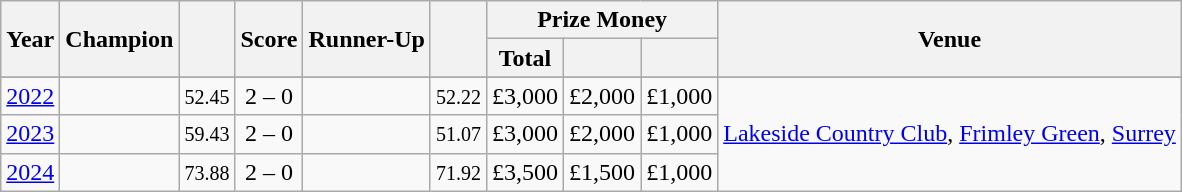<table class="wikitable sortable">
<tr>
<th rowspan=2>Year</th>
<th rowspan=2>Champion</th>
<th rowspan=2></th>
<th rowspan=2>Score</th>
<th rowspan=2>Runner-Up</th>
<th rowspan=2></th>
<th colspan=3>Prize Money</th>
<th rowspan=2>Venue</th>
</tr>
<tr>
<th>Total</th>
<th></th>
<th></th>
</tr>
<tr>
</tr>
<tr>
<td><a href='#'>2022</a></td>
<td></td>
<td align=center><small><span>52.45</span></small></td>
<td align=center>2 – 0</td>
<td></td>
<td align=center><small><span>52.22</span></small></td>
<td align=center>£3,000</td>
<td align=center>£2,000</td>
<td align=center>£1,000</td>
<td rowspan=3><a href='#'>Lakeside Country Club</a>, <a href='#'>Frimley Green</a>, <a href='#'>Surrey</a></td>
</tr>
<tr>
<td><a href='#'>2023</a></td>
<td></td>
<td align=center><small><span>59.43</span></small></td>
<td align=center>2 – 0</td>
<td></td>
<td align=center><small><span>51.07</span></small></td>
<td align=center>£3,000</td>
<td align=center>£2,000</td>
<td align=center>£1,000</td>
</tr>
<tr>
<td><a href='#'>2024</a></td>
<td></td>
<td align=center><small><span>73.88</span></small></td>
<td align=center>2 – 0</td>
<td></td>
<td align=center><small><span>71.92</span></small></td>
<td align=center>£3,500</td>
<td align=center>£1,500</td>
<td align=center>£1,000</td>
</tr>
</table>
